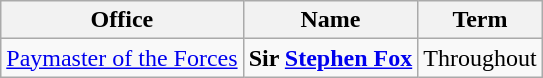<table class="wikitable"|>
<tr>
<th align="left">Office</th>
<th align="left">Name</th>
<th align="left">Term</th>
</tr>
<tr>
<td><a href='#'>Paymaster of the Forces</a></td>
<td><strong>Sir <a href='#'>Stephen Fox</a></strong></td>
<td>Throughout</td>
</tr>
</table>
